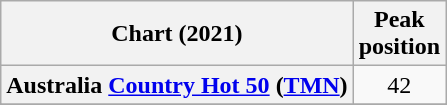<table class="wikitable sortable plainrowheaders" style="text-align:center">
<tr>
<th scope="col">Chart (2021)</th>
<th scope="col">Peak<br>position</th>
</tr>
<tr>
<th scope="row">Australia <a href='#'>Country Hot 50</a> (<a href='#'>TMN</a>)</th>
<td>42</td>
</tr>
<tr>
</tr>
<tr>
</tr>
<tr>
</tr>
<tr>
</tr>
<tr>
</tr>
</table>
